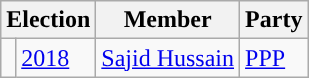<table class="wikitable">
<tr>
<th colspan="2">Election</th>
<th>Member</th>
<th>Party</th>
</tr>
<tr>
<td style="background-color: "></td>
<td><a href='#'>2018</a></td>
<td><a href='#'>Sajid Hussain</a></td>
<td><a href='#'>PPP</a></td>
</tr>
</table>
